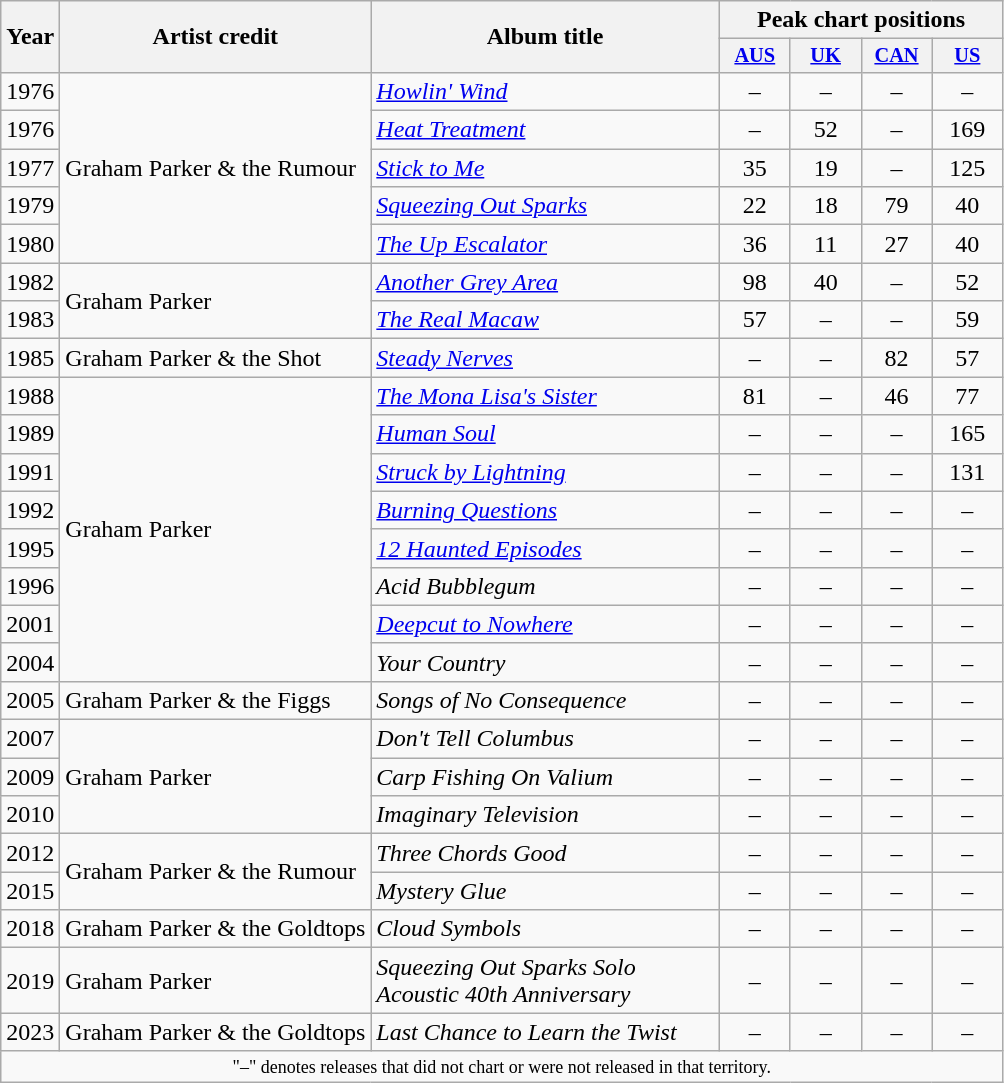<table class="wikitable" style="text-align:left;">
<tr>
<th rowspan="2">Year</th>
<th rowspan="2">Artist credit</th>
<th rowspan="2" style="width:225px;">Album title</th>
<th colspan="4">Peak chart positions</th>
</tr>
<tr>
<th style="width:3em;font-size:85%"><a href='#'>AUS</a><br></th>
<th style="width:3em;font-size:85%"><a href='#'>UK</a><br></th>
<th style="width:3em;font-size:85%"><a href='#'>CAN</a><br></th>
<th style="width:3em;font-size:85%"><a href='#'>US</a><br></th>
</tr>
<tr>
<td>1976</td>
<td rowspan="5">Graham Parker & the Rumour</td>
<td><em><a href='#'>Howlin' Wind</a></em></td>
<td style="text-align:center;">–</td>
<td style="text-align:center;">–</td>
<td style="text-align:center;">–</td>
<td style="text-align:center;">–</td>
</tr>
<tr>
<td>1976</td>
<td><em><a href='#'>Heat Treatment</a></em></td>
<td style="text-align:center;">–</td>
<td style="text-align:center;">52</td>
<td style="text-align:center;">–</td>
<td style="text-align:center;">169</td>
</tr>
<tr>
<td>1977</td>
<td><em><a href='#'>Stick to Me</a></em></td>
<td style="text-align:center;">35</td>
<td style="text-align:center;">19</td>
<td style="text-align:center;">–</td>
<td style="text-align:center;">125</td>
</tr>
<tr>
<td>1979</td>
<td><em><a href='#'>Squeezing Out Sparks</a></em></td>
<td style="text-align:center;">22</td>
<td style="text-align:center;">18</td>
<td style="text-align:center;">79</td>
<td style="text-align:center;">40</td>
</tr>
<tr>
<td>1980</td>
<td><em><a href='#'>The Up Escalator</a></em></td>
<td style="text-align:center;">36</td>
<td style="text-align:center;">11</td>
<td style="text-align:center;">27</td>
<td style="text-align:center;">40</td>
</tr>
<tr>
<td>1982</td>
<td rowspan="2">Graham Parker</td>
<td><em><a href='#'>Another Grey Area</a></em></td>
<td style="text-align:center;">98</td>
<td style="text-align:center;">40</td>
<td style="text-align:center;">–</td>
<td style="text-align:center;">52</td>
</tr>
<tr>
<td>1983</td>
<td><em><a href='#'>The Real Macaw</a></em></td>
<td style="text-align:center;">57</td>
<td style="text-align:center;">–</td>
<td style="text-align:center;">–</td>
<td style="text-align:center;">59</td>
</tr>
<tr>
<td>1985</td>
<td>Graham Parker & the Shot</td>
<td><em><a href='#'>Steady Nerves</a></em></td>
<td style="text-align:center;">–</td>
<td style="text-align:center;">–</td>
<td style="text-align:center;">82</td>
<td style="text-align:center;">57</td>
</tr>
<tr>
<td>1988</td>
<td rowspan="8">Graham Parker</td>
<td><em><a href='#'>The Mona Lisa's Sister</a></em></td>
<td style="text-align:center;">81</td>
<td style="text-align:center;">–</td>
<td style="text-align:center;">46</td>
<td style="text-align:center;">77</td>
</tr>
<tr>
<td>1989</td>
<td><em><a href='#'>Human Soul</a></em></td>
<td style="text-align:center;">–</td>
<td style="text-align:center;">–</td>
<td style="text-align:center;">–</td>
<td style="text-align:center;">165</td>
</tr>
<tr>
<td>1991</td>
<td><em><a href='#'>Struck by Lightning</a></em></td>
<td style="text-align:center;">–</td>
<td style="text-align:center;">–</td>
<td style="text-align:center;">–</td>
<td style="text-align:center;">131</td>
</tr>
<tr>
<td>1992</td>
<td><em><a href='#'>Burning Questions</a></em></td>
<td style="text-align:center;">–</td>
<td style="text-align:center;">–</td>
<td style="text-align:center;">–</td>
<td style="text-align:center;">–</td>
</tr>
<tr>
<td>1995</td>
<td><em><a href='#'>12 Haunted Episodes</a></em></td>
<td style="text-align:center;">–</td>
<td style="text-align:center;">–</td>
<td style="text-align:center;">–</td>
<td style="text-align:center;">–</td>
</tr>
<tr>
<td>1996</td>
<td><em>Acid Bubblegum</em></td>
<td style="text-align:center;">–</td>
<td style="text-align:center;">–</td>
<td style="text-align:center;">–</td>
<td style="text-align:center;">–</td>
</tr>
<tr>
<td>2001</td>
<td><em><a href='#'>Deepcut to Nowhere</a></em></td>
<td style="text-align:center;">–</td>
<td style="text-align:center;">–</td>
<td style="text-align:center;">–</td>
<td style="text-align:center;">–</td>
</tr>
<tr>
<td>2004</td>
<td><em>Your Country</em></td>
<td style="text-align:center;">–</td>
<td style="text-align:center;">–</td>
<td style="text-align:center;">–</td>
<td style="text-align:center;">–</td>
</tr>
<tr>
<td>2005</td>
<td>Graham Parker & the Figgs</td>
<td><em>Songs of No Consequence</em></td>
<td style="text-align:center;">–</td>
<td style="text-align:center;">–</td>
<td style="text-align:center;">–</td>
<td style="text-align:center;">–</td>
</tr>
<tr>
<td>2007</td>
<td rowspan="3">Graham Parker</td>
<td><em>Don't Tell Columbus</em></td>
<td style="text-align:center;">–</td>
<td style="text-align:center;">–</td>
<td style="text-align:center;">–</td>
<td style="text-align:center;">–</td>
</tr>
<tr>
<td>2009</td>
<td><em>Carp Fishing On Valium</em></td>
<td style="text-align:center;">–</td>
<td style="text-align:center;">–</td>
<td style="text-align:center;">–</td>
<td style="text-align:center;">–</td>
</tr>
<tr>
<td>2010</td>
<td><em>Imaginary Television</em></td>
<td style="text-align:center;">–</td>
<td style="text-align:center;">–</td>
<td style="text-align:center;">–</td>
<td style="text-align:center;">–</td>
</tr>
<tr>
<td>2012</td>
<td rowspan="2">Graham Parker & the Rumour</td>
<td><em>Three Chords Good</em></td>
<td style="text-align:center;">–</td>
<td style="text-align:center;">–</td>
<td style="text-align:center;">–</td>
<td style="text-align:center;">–</td>
</tr>
<tr>
<td>2015</td>
<td><em>Mystery Glue</em></td>
<td style="text-align:center;">–</td>
<td style="text-align:center;">–</td>
<td style="text-align:center;">–</td>
<td style="text-align:center;">–</td>
</tr>
<tr>
<td>2018</td>
<td>Graham Parker & the Goldtops</td>
<td><em>Cloud Symbols</em></td>
<td style="text-align:center;">–</td>
<td style="text-align:center;">–</td>
<td style="text-align:center;">–</td>
<td style="text-align:center;">–</td>
</tr>
<tr>
<td>2019</td>
<td>Graham Parker</td>
<td><em>Squeezing Out Sparks Solo Acoustic 40th Anniversary</em></td>
<td style="text-align:center;">–</td>
<td style="text-align:center;">–</td>
<td style="text-align:center;">–</td>
<td style="text-align:center;">–</td>
</tr>
<tr>
<td>2023</td>
<td>Graham Parker & the Goldtops</td>
<td><em>Last Chance to Learn the Twist</em></td>
<td style="text-align:center;">–</td>
<td style="text-align:center;">–</td>
<td style="text-align:center;">–</td>
<td style="text-align:center;">–</td>
</tr>
<tr>
<td colspan="7" style="text-align:center; font-size:9pt;">"–" denotes releases that did not chart or were not released in that territory.</td>
</tr>
</table>
